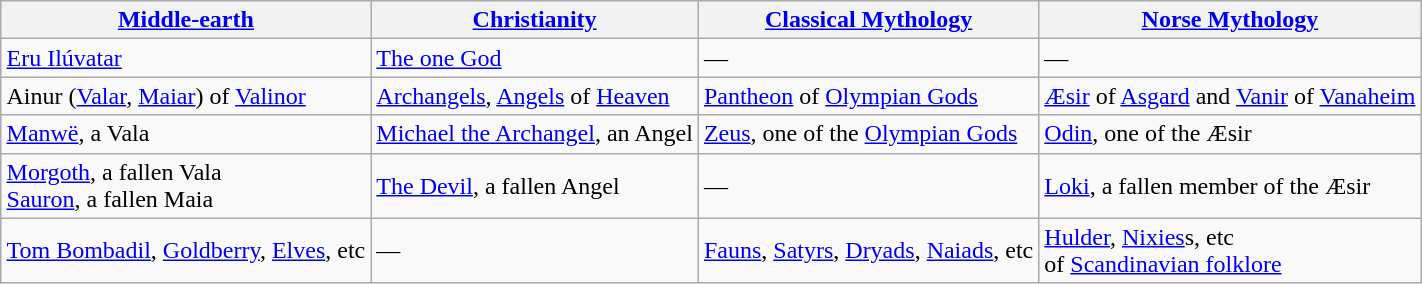<table class="wikitable" style="margin-left: auto; margin-right: auto; border: none;">
<tr>
<th><a href='#'>Middle-earth</a></th>
<th><a href='#'>Christianity</a></th>
<th><a href='#'>Classical Mythology</a></th>
<th><a href='#'>Norse Mythology</a></th>
</tr>
<tr>
<td><a href='#'>Eru Ilúvatar</a></td>
<td><a href='#'>The one God</a></td>
<td>—</td>
<td>—</td>
</tr>
<tr>
<td>Ainur (<a href='#'>Valar</a>, <a href='#'>Maiar</a>) of <a href='#'>Valinor</a></td>
<td><a href='#'>Archangels</a>, <a href='#'>Angels</a> of <a href='#'>Heaven</a></td>
<td><a href='#'>Pantheon</a> of <a href='#'>Olympian Gods</a></td>
<td><a href='#'>Æsir</a> of <a href='#'>Asgard</a> and <a href='#'>Vanir</a> of <a href='#'>Vanaheim</a></td>
</tr>
<tr>
<td><a href='#'>Manwë</a>, a Vala</td>
<td><a href='#'>Michael the Archangel</a>, an Angel</td>
<td><a href='#'>Zeus</a>, one of the <a href='#'>Olympian Gods</a></td>
<td><a href='#'>Odin</a>, one of the Æsir</td>
</tr>
<tr>
<td><a href='#'>Morgoth</a>, a fallen Vala<br><a href='#'>Sauron</a>, a fallen Maia</td>
<td><a href='#'>The Devil</a>, a fallen Angel</td>
<td>—</td>
<td><a href='#'>Loki</a>, a fallen member of the Æsir</td>
</tr>
<tr>
<td><a href='#'>Tom Bombadil</a>, <a href='#'>Goldberry</a>, <a href='#'>Elves</a>, etc</td>
<td>—</td>
<td><a href='#'>Fauns</a>, <a href='#'>Satyrs</a>, <a href='#'>Dryads</a>, <a href='#'>Naiads</a>, etc</td>
<td><a href='#'>Hulder</a>, <a href='#'>Nixies</a>s, etc<br>of <a href='#'>Scandinavian folklore</a></td>
</tr>
</table>
